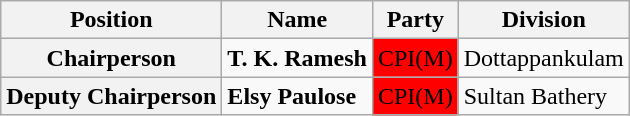<table class="wikitable">
<tr>
<th scope="col">Position</th>
<th scope="col">Name</th>
<th scope="col">Party</th>
<th scope="col">Division</th>
</tr>
<tr>
<th scope="row">Chairperson</th>
<td><strong>T. K. Ramesh</strong></td>
<td style="background:Red ; color:black;">CPI(M)</td>
<td>Dottappankulam</td>
</tr>
<tr>
<th scope="row">Deputy Chairperson</th>
<td><strong>Elsy Paulose</strong></td>
<td style="background:Red ; color:black;">CPI(M)</td>
<td>Sultan Bathery</td>
</tr>
</table>
